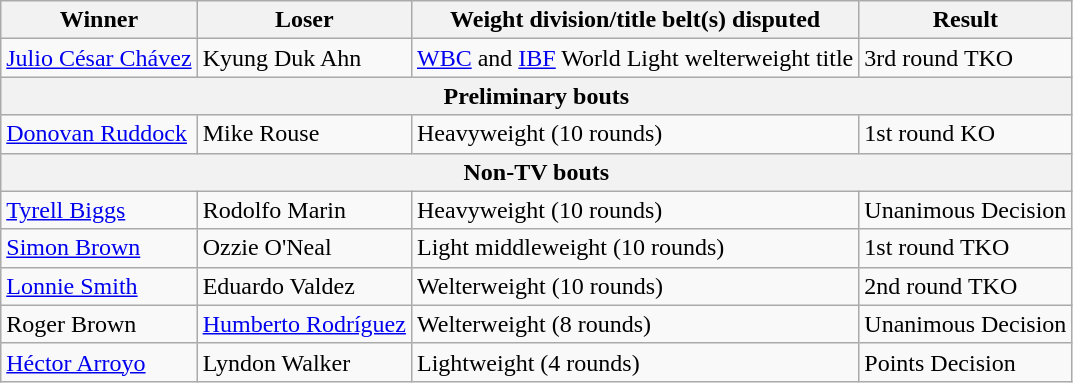<table class=wikitable>
<tr>
<th>Winner</th>
<th>Loser</th>
<th>Weight division/title belt(s) disputed</th>
<th>Result</th>
</tr>
<tr>
<td> <a href='#'>Julio César Chávez</a></td>
<td> Kyung Duk Ahn</td>
<td><a href='#'>WBC</a> and <a href='#'>IBF</a> World Light welterweight title</td>
<td>3rd round TKO</td>
</tr>
<tr>
<th colspan=4>Preliminary bouts</th>
</tr>
<tr>
<td> <a href='#'>Donovan Ruddock</a></td>
<td> Mike Rouse</td>
<td>Heavyweight (10 rounds)</td>
<td>1st round KO</td>
</tr>
<tr>
<th colspan=4>Non-TV bouts</th>
</tr>
<tr>
<td> <a href='#'>Tyrell Biggs</a></td>
<td> Rodolfo Marin</td>
<td>Heavyweight (10 rounds)</td>
<td>Unanimous Decision</td>
</tr>
<tr>
<td> <a href='#'>Simon Brown</a></td>
<td> Ozzie O'Neal</td>
<td>Light middleweight (10 rounds)</td>
<td>1st round TKO</td>
</tr>
<tr>
<td> <a href='#'>Lonnie Smith</a></td>
<td> Eduardo Valdez</td>
<td>Welterweight (10 rounds)</td>
<td>2nd round TKO</td>
</tr>
<tr>
<td> Roger Brown</td>
<td> <a href='#'>Humberto Rodríguez</a></td>
<td>Welterweight (8 rounds)</td>
<td>Unanimous Decision</td>
</tr>
<tr>
<td> <a href='#'>Héctor Arroyo</a></td>
<td> Lyndon Walker</td>
<td>Lightweight (4 rounds)</td>
<td>Points Decision</td>
</tr>
</table>
